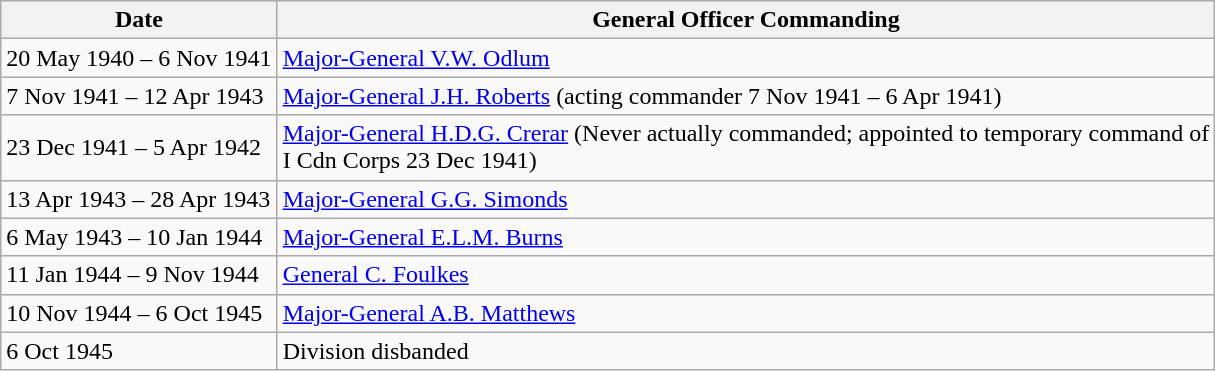<table class="wikitable">
<tr>
<th>Date</th>
<th>General Officer Commanding</th>
</tr>
<tr>
<td>20 May 1940 – 6 Nov 1941</td>
<td><a href='#'>Major-General V.W. Odlum</a></td>
</tr>
<tr>
<td>7 Nov 1941 – 12 Apr 1943</td>
<td><a href='#'>Major-General J.H. Roberts</a> (acting commander 7 Nov 1941 – 6 Apr 1941)</td>
</tr>
<tr>
<td>23 Dec 1941 – 5 Apr 1942</td>
<td><a href='#'>Major-General H.D.G. Crerar</a> (Never actually commanded; appointed to temporary command of<br>I Cdn Corps 23 Dec 1941)</td>
</tr>
<tr>
<td>13 Apr 1943 – 28 Apr 1943</td>
<td><a href='#'>Major-General G.G. Simonds</a></td>
</tr>
<tr>
<td>6 May 1943 – 10 Jan 1944</td>
<td><a href='#'>Major-General E.L.M. Burns</a></td>
</tr>
<tr>
<td>11 Jan 1944 – 9 Nov 1944</td>
<td><a href='#'>General C. Foulkes</a></td>
</tr>
<tr>
<td>10 Nov 1944 – 6 Oct 1945</td>
<td><a href='#'>Major-General A.B. Matthews</a></td>
</tr>
<tr>
<td>6 Oct 1945</td>
<td>Division disbanded</td>
</tr>
</table>
